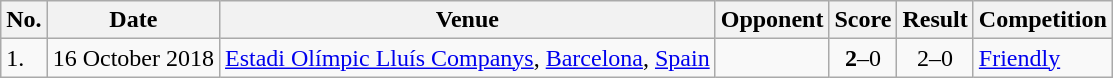<table class="wikitable" style="font-size:100%;">
<tr>
<th>No.</th>
<th>Date</th>
<th>Venue</th>
<th>Opponent</th>
<th>Score</th>
<th>Result</th>
<th>Competition</th>
</tr>
<tr>
<td>1.</td>
<td>16 October 2018</td>
<td><a href='#'>Estadi Olímpic Lluís Companys</a>, <a href='#'>Barcelona</a>, <a href='#'>Spain</a></td>
<td></td>
<td align=center><strong>2</strong>–0</td>
<td align=center>2–0</td>
<td><a href='#'>Friendly</a></td>
</tr>
</table>
